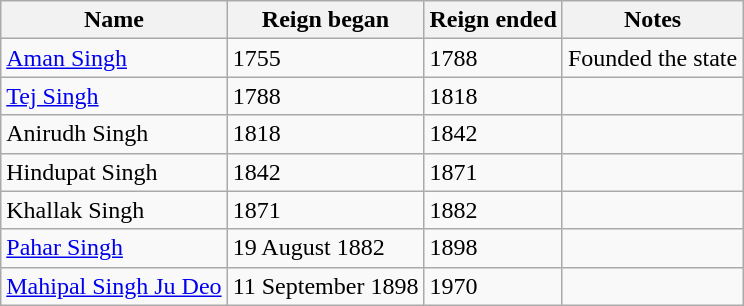<table class="wikitable">
<tr>
<th><strong>Name</strong></th>
<th>Reign began</th>
<th>Reign ended</th>
<th><strong>Notes</strong></th>
</tr>
<tr>
<td><a href='#'>Aman Singh</a></td>
<td>1755</td>
<td>1788</td>
<td>Founded the state</td>
</tr>
<tr>
<td><a href='#'>Tej Singh</a></td>
<td>1788</td>
<td>1818</td>
<td></td>
</tr>
<tr>
<td>Anirudh Singh</td>
<td>1818</td>
<td>1842</td>
<td></td>
</tr>
<tr>
<td>Hindupat Singh</td>
<td>1842</td>
<td>1871</td>
<td></td>
</tr>
<tr>
<td>Khallak Singh</td>
<td>1871</td>
<td>1882</td>
<td></td>
</tr>
<tr>
<td><a href='#'>Pahar Singh</a></td>
<td>19 August 1882</td>
<td>1898</td>
<td></td>
</tr>
<tr>
<td><a href='#'>Mahipal Singh Ju Deo</a></td>
<td>11 September 1898</td>
<td>1970</td>
<td></td>
</tr>
</table>
